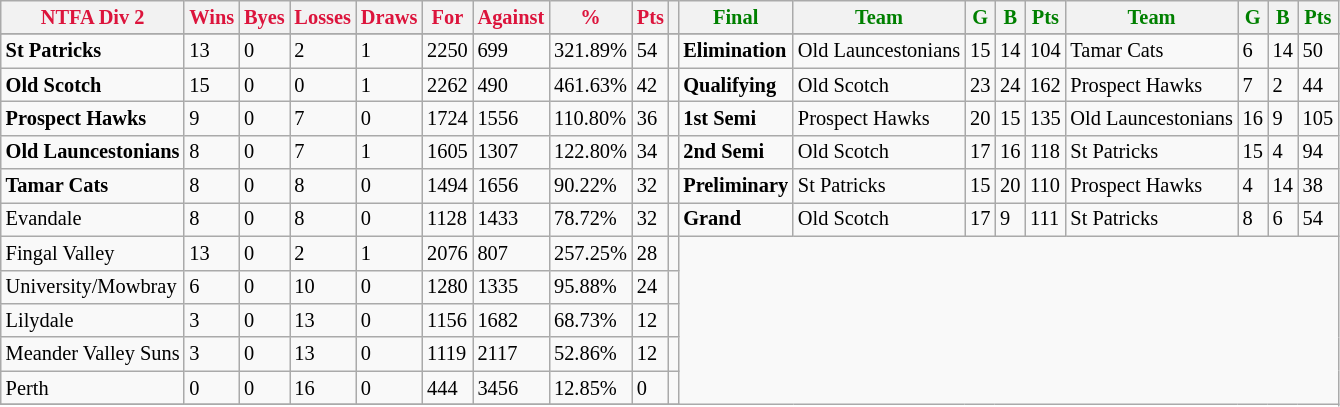<table style="font-size: 85%; text-align: left;" class="wikitable">
<tr>
<th style="color:crimson">NTFA Div 2</th>
<th style="color:crimson">Wins</th>
<th style="color:crimson">Byes</th>
<th style="color:crimson">Losses</th>
<th style="color:crimson">Draws</th>
<th style="color:crimson">For</th>
<th style="color:crimson">Against</th>
<th style="color:crimson">%</th>
<th style="color:crimson">Pts</th>
<th></th>
<th style="color:green">Final</th>
<th style="color:green">Team</th>
<th style="color:green">G</th>
<th style="color:green">B</th>
<th style="color:green">Pts</th>
<th style="color:green">Team</th>
<th style="color:green">G</th>
<th style="color:green">B</th>
<th style="color:green">Pts</th>
</tr>
<tr>
</tr>
<tr>
</tr>
<tr>
<td><strong>	St Patricks	</strong></td>
<td>13</td>
<td>0</td>
<td>2</td>
<td>1</td>
<td>2250</td>
<td>699</td>
<td>321.89%</td>
<td>54</td>
<td></td>
<td><strong>Elimination</strong></td>
<td>Old Launcestonians</td>
<td>15</td>
<td>14</td>
<td>104</td>
<td>Tamar Cats</td>
<td>6</td>
<td>14</td>
<td>50</td>
</tr>
<tr>
<td><strong>	Old Scotch	</strong></td>
<td>15</td>
<td>0</td>
<td>0</td>
<td>1</td>
<td>2262</td>
<td>490</td>
<td>461.63%</td>
<td>42</td>
<td></td>
<td><strong>Qualifying</strong></td>
<td>Old Scotch</td>
<td>23</td>
<td>24</td>
<td>162</td>
<td>Prospect Hawks</td>
<td>7</td>
<td>2</td>
<td>44</td>
</tr>
<tr>
<td><strong>	Prospect Hawks	</strong></td>
<td>9</td>
<td>0</td>
<td>7</td>
<td>0</td>
<td>1724</td>
<td>1556</td>
<td>110.80%</td>
<td>36</td>
<td></td>
<td><strong>1st Semi</strong></td>
<td>Prospect Hawks</td>
<td>20</td>
<td>15</td>
<td>135</td>
<td>Old Launcestonians</td>
<td>16</td>
<td>9</td>
<td>105</td>
</tr>
<tr>
<td><strong>	Old Launcestonians	</strong></td>
<td>8</td>
<td>0</td>
<td>7</td>
<td>1</td>
<td>1605</td>
<td>1307</td>
<td>122.80%</td>
<td>34</td>
<td></td>
<td><strong>2nd Semi</strong></td>
<td>Old Scotch</td>
<td>17</td>
<td>16</td>
<td>118</td>
<td>St Patricks</td>
<td>15</td>
<td>4</td>
<td>94</td>
</tr>
<tr>
<td><strong>	Tamar Cats	</strong></td>
<td>8</td>
<td>0</td>
<td>8</td>
<td>0</td>
<td>1494</td>
<td>1656</td>
<td>90.22%</td>
<td>32</td>
<td></td>
<td><strong>Preliminary</strong></td>
<td>St Patricks</td>
<td>15</td>
<td>20</td>
<td>110</td>
<td>Prospect Hawks</td>
<td>4</td>
<td>14</td>
<td>38</td>
</tr>
<tr>
<td>Evandale</td>
<td>8</td>
<td>0</td>
<td>8</td>
<td>0</td>
<td>1128</td>
<td>1433</td>
<td>78.72%</td>
<td>32</td>
<td></td>
<td><strong>Grand</strong></td>
<td>Old Scotch</td>
<td>17</td>
<td>9</td>
<td>111</td>
<td>St Patricks</td>
<td>8</td>
<td>6</td>
<td>54</td>
</tr>
<tr>
<td>Fingal Valley</td>
<td>13</td>
<td>0</td>
<td>2</td>
<td>1</td>
<td>2076</td>
<td>807</td>
<td>257.25%</td>
<td>28</td>
<td></td>
</tr>
<tr>
<td>University/Mowbray</td>
<td>6</td>
<td>0</td>
<td>10</td>
<td>0</td>
<td>1280</td>
<td>1335</td>
<td>95.88%</td>
<td>24</td>
<td></td>
</tr>
<tr>
<td>Lilydale</td>
<td>3</td>
<td>0</td>
<td>13</td>
<td>0</td>
<td>1156</td>
<td>1682</td>
<td>68.73%</td>
<td>12</td>
<td></td>
</tr>
<tr>
<td>Meander Valley Suns</td>
<td>3</td>
<td>0</td>
<td>13</td>
<td>0</td>
<td>1119</td>
<td>2117</td>
<td>52.86%</td>
<td>12</td>
<td></td>
</tr>
<tr>
<td>Perth</td>
<td>0</td>
<td>0</td>
<td>16</td>
<td>0</td>
<td>444</td>
<td>3456</td>
<td>12.85%</td>
<td>0</td>
<td></td>
</tr>
<tr>
</tr>
</table>
